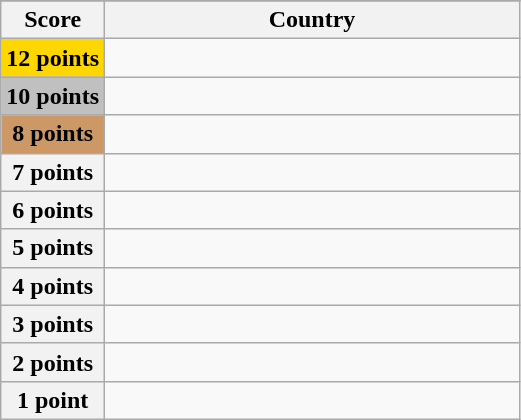<table class="wikitable">
<tr>
</tr>
<tr>
<th scope="col" width="20%">Score</th>
<th scope="col">Country</th>
</tr>
<tr>
<th scope="row" style="background:gold">12 points</th>
<td></td>
</tr>
<tr>
<th scope="row" style="background:silver">10 points</th>
<td></td>
</tr>
<tr>
<th scope="row" style="background:#CC9966">8 points</th>
<td></td>
</tr>
<tr>
<th scope="row">7 points</th>
<td></td>
</tr>
<tr>
<th scope="row">6 points</th>
<td></td>
</tr>
<tr>
<th scope="row">5 points</th>
<td></td>
</tr>
<tr>
<th scope="row">4 points</th>
<td></td>
</tr>
<tr>
<th scope="row">3 points</th>
<td></td>
</tr>
<tr>
<th scope="row">2 points</th>
<td></td>
</tr>
<tr>
<th scope="row">1 point</th>
<td></td>
</tr>
</table>
